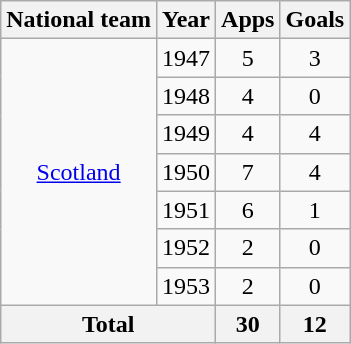<table class=wikitable style="text-align:center">
<tr>
<th>National team</th>
<th>Year</th>
<th>Apps</th>
<th>Goals</th>
</tr>
<tr>
<td rowspan="7"><a href='#'>Scotland</a></td>
<td>1947</td>
<td>5</td>
<td>3</td>
</tr>
<tr>
<td>1948</td>
<td>4</td>
<td>0</td>
</tr>
<tr>
<td>1949</td>
<td>4</td>
<td>4</td>
</tr>
<tr>
<td>1950</td>
<td>7</td>
<td>4</td>
</tr>
<tr>
<td>1951</td>
<td>6</td>
<td>1</td>
</tr>
<tr>
<td>1952</td>
<td>2</td>
<td>0</td>
</tr>
<tr>
<td>1953</td>
<td>2</td>
<td>0</td>
</tr>
<tr>
<th colspan="2">Total</th>
<th>30</th>
<th>12</th>
</tr>
</table>
